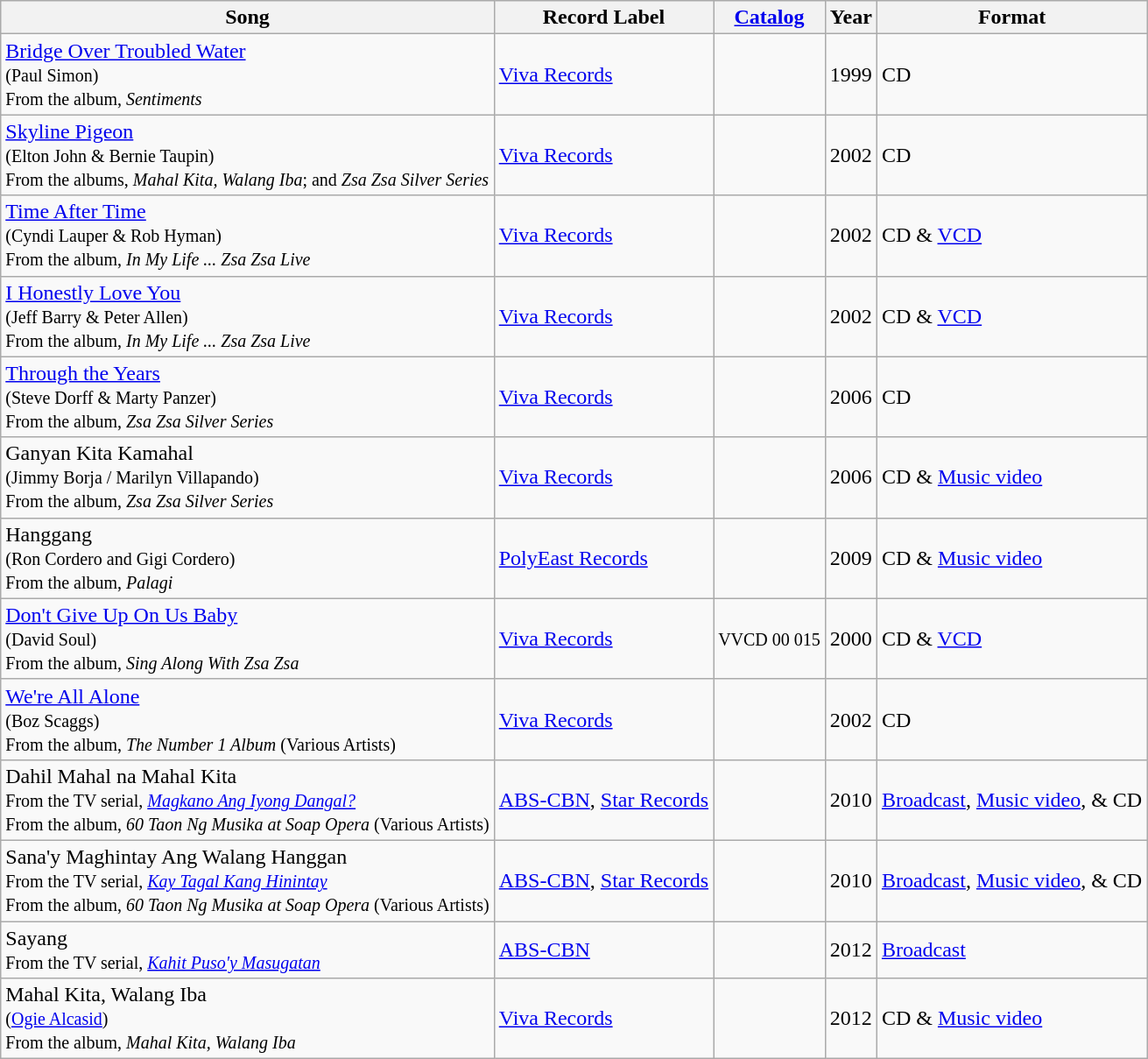<table class="wikitable sortable mw-collapsible ">
<tr>
<th>Song</th>
<th>Record Label</th>
<th><a href='#'>Catalog</a></th>
<th>Year</th>
<th>Format</th>
</tr>
<tr>
<td><a href='#'>Bridge Over Troubled Water</a><br><small>(Paul Simon)</small><br><small>From the album, <em>Sentiments</em></small></td>
<td><a href='#'>Viva Records</a></td>
<td><small> </small></td>
<td>1999</td>
<td>CD</td>
</tr>
<tr>
<td><a href='#'>Skyline Pigeon</a><br><small>(Elton John & Bernie Taupin)</small><br><small>From the albums, <em>Mahal Kita, Walang Iba</em>; and <em>Zsa Zsa Silver Series</em></small></td>
<td><a href='#'>Viva Records</a></td>
<td><small> </small></td>
<td>2002</td>
<td>CD</td>
</tr>
<tr>
<td><a href='#'>Time After Time</a><br><small>(Cyndi Lauper & Rob Hyman)</small><br><small>From the album, <em>In My Life ... Zsa Zsa Live</em></small></td>
<td><a href='#'>Viva Records</a></td>
<td><small> </small></td>
<td>2002</td>
<td>CD & <a href='#'>VCD</a></td>
</tr>
<tr>
<td><a href='#'>I Honestly Love You</a><br><small>(Jeff Barry & Peter Allen)</small><br><small>From the album, <em>In My Life ... Zsa Zsa Live</em></small></td>
<td><a href='#'>Viva Records</a></td>
<td><small> </small></td>
<td>2002</td>
<td>CD & <a href='#'>VCD</a></td>
</tr>
<tr>
<td><a href='#'>Through the Years</a><br><small>(Steve Dorff & Marty Panzer)</small><br><small>From the album, <em>Zsa Zsa Silver Series</em></small></td>
<td><a href='#'>Viva Records</a></td>
<td><small> </small></td>
<td>2006</td>
<td>CD</td>
</tr>
<tr>
<td>Ganyan Kita Kamahal<br><small>(Jimmy Borja / Marilyn Villapando)</small><br><small>From the album, <em>Zsa Zsa Silver Series</em></small></td>
<td><a href='#'>Viva Records</a></td>
<td><small> </small></td>
<td>2006</td>
<td>CD & <a href='#'>Music video</a></td>
</tr>
<tr>
<td>Hanggang<br><small>(Ron Cordero and Gigi Cordero)</small><br><small>From the album, <em>Palagi</em></small></td>
<td><a href='#'>PolyEast Records</a></td>
<td><small> </small></td>
<td>2009</td>
<td>CD & <a href='#'>Music video</a></td>
</tr>
<tr>
<td><a href='#'>Don't Give Up On Us Baby</a><br><small>(David Soul)</small><br><small>From the album, <em>Sing Along With Zsa Zsa</em></small></td>
<td><a href='#'>Viva Records</a></td>
<td><small>VVCD 00 015</small></td>
<td>2000</td>
<td>CD & <a href='#'>VCD</a></td>
</tr>
<tr>
<td><a href='#'>We're All Alone</a><br><small>(Boz Scaggs)</small><br><small>From the album, <em>The Number 1 Album</em> (Various Artists)</small></td>
<td><a href='#'>Viva Records</a></td>
<td><small> </small></td>
<td>2002</td>
<td>CD</td>
</tr>
<tr>
<td>Dahil Mahal na Mahal Kita<br><small>From the TV serial, <em><a href='#'>Magkano Ang Iyong Dangal?</a></em></small><br><small>From the album, <em>60 Taon Ng Musika at Soap Opera</em> (Various Artists)</small></td>
<td><a href='#'>ABS-CBN</a>, <a href='#'>Star Records</a></td>
<td></td>
<td>2010</td>
<td><a href='#'>Broadcast</a>, <a href='#'>Music video</a>, & CD</td>
</tr>
<tr>
<td>Sana'y Maghintay Ang Walang Hanggan<br><small>From the TV serial, <em><a href='#'>Kay Tagal Kang Hinintay</a></em></small><br><small>From the album, <em>60 Taon Ng Musika at Soap Opera</em> (Various Artists)</small></td>
<td><a href='#'>ABS-CBN</a>, <a href='#'>Star Records</a></td>
<td></td>
<td>2010</td>
<td><a href='#'>Broadcast</a>, <a href='#'>Music video</a>, & CD</td>
</tr>
<tr>
<td>Sayang<br><small>From the TV serial, <em><a href='#'>Kahit Puso'y Masugatan</a></em></small></td>
<td><a href='#'>ABS-CBN</a></td>
<td><small> </small></td>
<td>2012</td>
<td><a href='#'>Broadcast</a></td>
</tr>
<tr>
<td>Mahal Kita, Walang Iba<br><small>(<a href='#'>Ogie Alcasid</a>)</small><br><small>From the album, <em>Mahal Kita, Walang Iba</em></small></td>
<td><a href='#'>Viva Records</a></td>
<td><small> </small></td>
<td>2012</td>
<td>CD & <a href='#'>Music video</a></td>
</tr>
</table>
